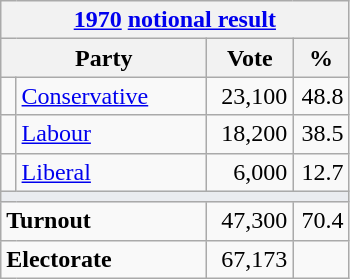<table class="wikitable">
<tr>
<th colspan="4"><a href='#'>1970</a> <a href='#'>notional result</a></th>
</tr>
<tr>
<th bgcolor="#DDDDFF" width="130px" colspan="2">Party</th>
<th bgcolor="#DDDDFF" width="50px">Vote</th>
<th bgcolor="#DDDDFF" width="30px">%</th>
</tr>
<tr>
<td></td>
<td><a href='#'>Conservative</a></td>
<td align=right>23,100</td>
<td align=right>48.8</td>
</tr>
<tr>
<td></td>
<td><a href='#'>Labour</a></td>
<td align=right>18,200</td>
<td align=right>38.5</td>
</tr>
<tr>
<td></td>
<td><a href='#'>Liberal</a></td>
<td align=right>6,000</td>
<td align=right>12.7</td>
</tr>
<tr>
<td colspan="4" bgcolor="#EAECF0"></td>
</tr>
<tr>
<td colspan="2"><strong>Turnout</strong></td>
<td align=right>47,300</td>
<td align=right>70.4</td>
</tr>
<tr>
<td colspan="2"><strong>Electorate</strong></td>
<td align=right>67,173</td>
</tr>
</table>
